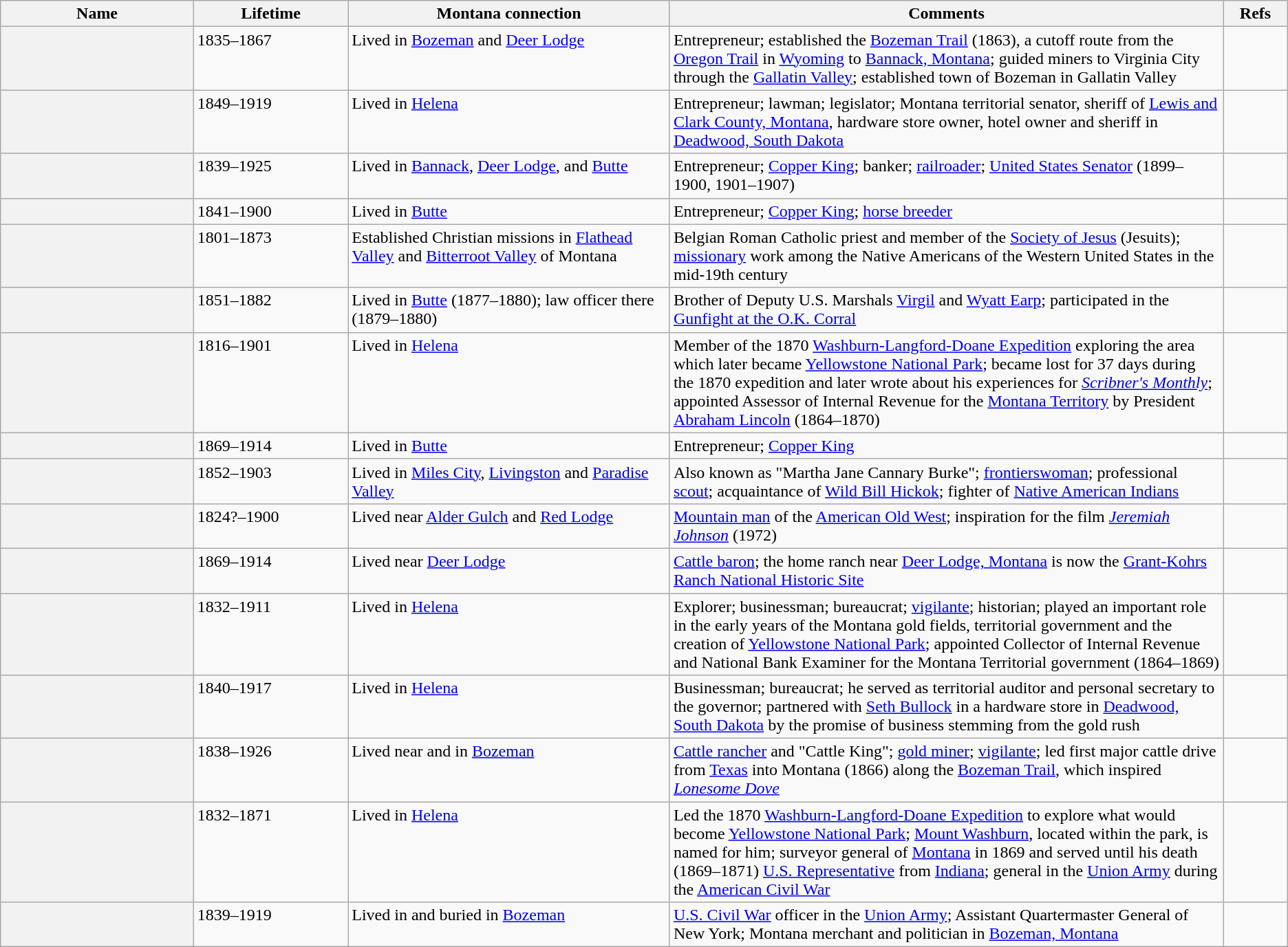<table class="sortable wikitable plainrowheaders">
<tr>
<th style="width:15%;" scope="col">Name</th>
<th style="width:12%;" scope="col">Lifetime</th>
<th class="unsortable" style="width:25%;" scope="col">Montana connection</th>
<th class="unsortable" style="width:43%;" scope="col">Comments</th>
<th class="unsortable" style="width:5%;" scope="col">Refs</th>
</tr>
<tr valign="top">
<th scope="row"></th>
<td>1835–1867</td>
<td>Lived in <a href='#'>Bozeman</a> and <a href='#'>Deer Lodge</a></td>
<td>Entrepreneur; established the <a href='#'>Bozeman Trail</a> (1863), a cutoff route from the <a href='#'>Oregon Trail</a> in <a href='#'>Wyoming</a> to <a href='#'>Bannack, Montana</a>; guided miners to Virginia City through the <a href='#'>Gallatin Valley</a>; established town of Bozeman in Gallatin Valley</td>
<td style="text-align:center;"></td>
</tr>
<tr valign="top">
<th scope="row"></th>
<td>1849–1919</td>
<td>Lived in <a href='#'>Helena</a></td>
<td>Entrepreneur; lawman; legislator; Montana territorial senator, sheriff of <a href='#'>Lewis and Clark County, Montana</a>, hardware store owner, hotel owner and sheriff in <a href='#'>Deadwood, South Dakota</a></td>
<td style="text-align:center;"></td>
</tr>
<tr valign="top">
<th scope="row"></th>
<td>1839–1925</td>
<td>Lived in <a href='#'>Bannack</a>, <a href='#'>Deer Lodge</a>, and <a href='#'>Butte</a></td>
<td>Entrepreneur; <a href='#'>Copper King</a>; banker; <a href='#'>railroader</a>; <a href='#'>United States Senator</a> (1899–1900, 1901–1907)</td>
<td style="text-align:center;"></td>
</tr>
<tr valign="top">
<th scope="row"></th>
<td>1841–1900</td>
<td>Lived in <a href='#'>Butte</a></td>
<td>Entrepreneur; <a href='#'>Copper King</a>; <a href='#'>horse breeder</a></td>
<td style="text-align:center;"></td>
</tr>
<tr valign="top">
<th scope="row"></th>
<td>1801–1873</td>
<td>Established Christian missions in <a href='#'>Flathead Valley</a> and <a href='#'>Bitterroot Valley</a> of Montana</td>
<td>Belgian Roman Catholic priest and member of the <a href='#'>Society of Jesus</a> (Jesuits); <a href='#'>missionary</a> work among the Native Americans of the Western United States in the mid-19th century</td>
<td style="text-align:center;"></td>
</tr>
<tr valign="top">
<th scope="row"></th>
<td>1851–1882</td>
<td>Lived in <a href='#'>Butte</a> (1877–1880); law officer there (1879–1880)</td>
<td>Brother of Deputy U.S. Marshals <a href='#'>Virgil</a> and <a href='#'>Wyatt Earp</a>; participated in the <a href='#'>Gunfight at the O.K. Corral</a></td>
<td style="text-align:center;"></td>
</tr>
<tr valign="top">
<th scope="row"></th>
<td>1816–1901</td>
<td>Lived in <a href='#'>Helena</a></td>
<td>Member of the 1870 <a href='#'>Washburn-Langford-Doane Expedition</a> exploring the area which later became <a href='#'>Yellowstone National Park</a>; became lost for 37 days during the 1870 expedition and later wrote about his experiences for <em><a href='#'>Scribner's Monthly</a></em>; appointed Assessor of Internal Revenue for the <a href='#'>Montana Territory</a> by President <a href='#'>Abraham Lincoln</a> (1864–1870)</td>
<td style="text-align:center;"></td>
</tr>
<tr valign="top">
<th scope="row"></th>
<td>1869–1914</td>
<td>Lived in <a href='#'>Butte</a></td>
<td>Entrepreneur; <a href='#'>Copper King</a></td>
<td style="text-align:center;"></td>
</tr>
<tr valign="top">
<th scope="row"></th>
<td>1852–1903</td>
<td>Lived in <a href='#'>Miles City</a>, <a href='#'>Livingston</a> and <a href='#'>Paradise Valley</a></td>
<td>Also known as "Martha Jane Cannary Burke"; <a href='#'>frontierswoman</a>; professional <a href='#'>scout</a>; acquaintance of <a href='#'>Wild Bill Hickok</a>; fighter of <a href='#'>Native American Indians</a></td>
<td style="text-align:center;"></td>
</tr>
<tr valign="top">
<th scope="row"></th>
<td>1824?–1900</td>
<td>Lived near <a href='#'>Alder Gulch</a> and <a href='#'>Red Lodge</a></td>
<td><a href='#'>Mountain man</a> of the <a href='#'>American Old West</a>; inspiration for the film <em><a href='#'>Jeremiah Johnson</a></em> (1972)</td>
<td style="text-align:center;"></td>
</tr>
<tr valign="top">
<th scope="row"></th>
<td>1869–1914</td>
<td>Lived near <a href='#'>Deer Lodge</a></td>
<td><a href='#'>Cattle baron</a>; the home ranch near <a href='#'>Deer Lodge, Montana</a> is now the <a href='#'>Grant-Kohrs Ranch National Historic Site</a></td>
<td style="text-align:center;"></td>
</tr>
<tr valign="top">
<th scope="row"></th>
<td>1832–1911</td>
<td>Lived in <a href='#'>Helena</a></td>
<td>Explorer; businessman; bureaucrat; <a href='#'>vigilante</a>; historian; played an important role in the early years of the Montana gold fields, territorial government and the creation of <a href='#'>Yellowstone National Park</a>; appointed Collector of Internal Revenue and National Bank Examiner for the Montana Territorial government (1864–1869)</td>
<td style="text-align:center;"></td>
</tr>
<tr valign="top">
<th scope="row"></th>
<td>1840–1917</td>
<td>Lived in <a href='#'>Helena</a></td>
<td>Businessman; bureaucrat; he served as territorial auditor and personal secretary to the governor; partnered with <a href='#'>Seth Bullock</a> in a hardware store in <a href='#'>Deadwood, South Dakota</a> by the promise of business stemming from the gold rush</td>
<td style="text-align:center;"></td>
</tr>
<tr valign="top">
<th scope="row"></th>
<td>1838–1926</td>
<td>Lived near and in <a href='#'>Bozeman</a></td>
<td><a href='#'>Cattle rancher</a> and "Cattle King"; <a href='#'>gold miner</a>; <a href='#'>vigilante</a>; led first major cattle drive from <a href='#'>Texas</a> into Montana (1866) along the <a href='#'>Bozeman Trail</a>, which inspired <em><a href='#'>Lonesome Dove</a></em></td>
<td style="text-align:center;"></td>
</tr>
<tr valign="top">
<th scope="row"></th>
<td>1832–1871</td>
<td>Lived in <a href='#'>Helena</a></td>
<td>Led the 1870 <a href='#'>Washburn-Langford-Doane Expedition</a> to explore what would become <a href='#'>Yellowstone National Park</a>; <a href='#'>Mount Washburn</a>, located within the park, is named for him; surveyor general of <a href='#'>Montana</a> in 1869 and served until his death (1869–1871) <a href='#'>U.S. Representative</a> from <a href='#'>Indiana</a>; general in the <a href='#'>Union Army</a> during the <a href='#'>American Civil War</a></td>
<td style="text-align:center;"></td>
</tr>
<tr valign="top">
<th scope="row"></th>
<td>1839–1919</td>
<td>Lived in and buried in <a href='#'>Bozeman</a></td>
<td><a href='#'>U.S. Civil War</a> officer in the <a href='#'>Union Army</a>; Assistant Quartermaster General of New York; Montana merchant and politician in <a href='#'>Bozeman, Montana</a></td>
<td style="text-align:center;"></td>
</tr>
</table>
